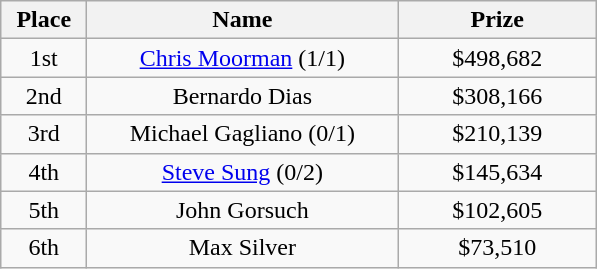<table class="wikitable">
<tr>
<th width="50">Place</th>
<th width="200">Name</th>
<th width="125">Prize</th>
</tr>
<tr>
<td align = "center">1st</td>
<td align = "center"><a href='#'>Chris Moorman</a> (1/1)</td>
<td align = "center">$498,682</td>
</tr>
<tr>
<td align = "center">2nd</td>
<td align = "center">Bernardo Dias</td>
<td align = "center">$308,166</td>
</tr>
<tr>
<td align = "center">3rd</td>
<td align = "center">Michael Gagliano (0/1)</td>
<td align = "center">$210,139</td>
</tr>
<tr>
<td align = "center">4th</td>
<td align = "center"><a href='#'>Steve Sung</a> (0/2)</td>
<td align = "center">$145,634</td>
</tr>
<tr>
<td align = "center">5th</td>
<td align = "center">John Gorsuch</td>
<td align = "center">$102,605</td>
</tr>
<tr>
<td align = "center">6th</td>
<td align = "center">Max Silver</td>
<td align = "center">$73,510</td>
</tr>
</table>
